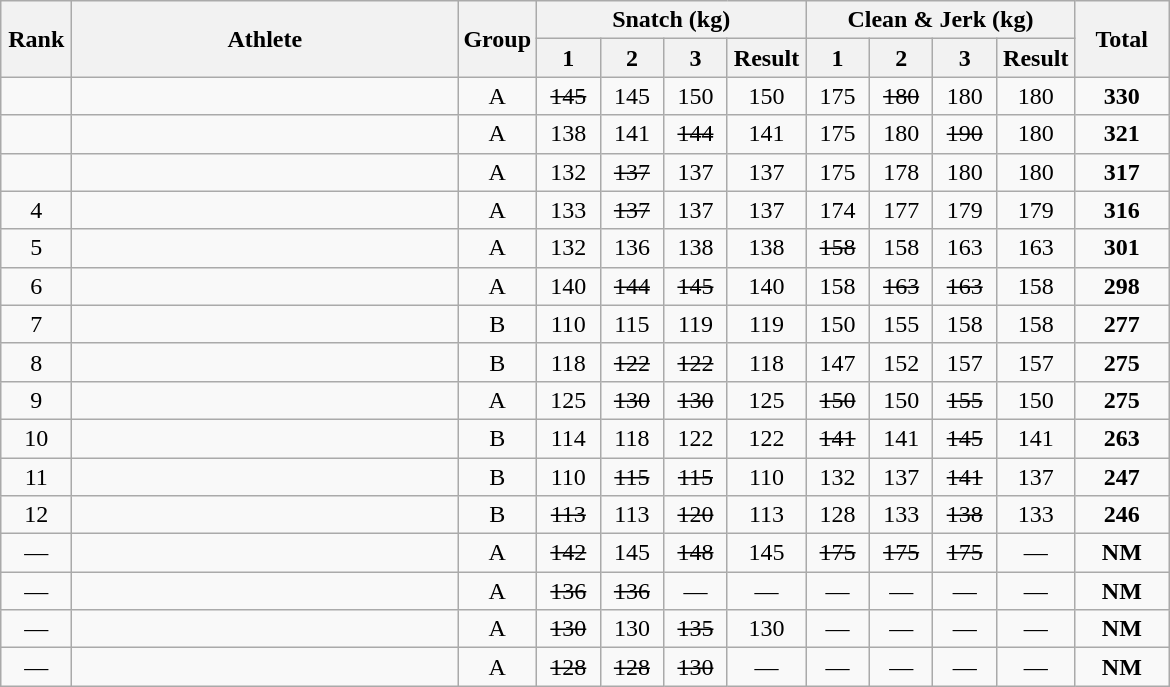<table class = "wikitable" style="text-align:center;">
<tr>
<th rowspan=2 width=40>Rank</th>
<th rowspan=2 width=250>Athlete</th>
<th rowspan=2 width=40>Group</th>
<th colspan=4>Snatch (kg)</th>
<th colspan=4>Clean & Jerk (kg)</th>
<th rowspan=2 width=55>Total</th>
</tr>
<tr>
<th width=35>1</th>
<th width=35>2</th>
<th width=35>3</th>
<th width=45>Result</th>
<th width=35>1</th>
<th width=35>2</th>
<th width=35>3</th>
<th width=45>Result</th>
</tr>
<tr>
<td></td>
<td align=left></td>
<td>A</td>
<td><s>145</s></td>
<td>145</td>
<td>150</td>
<td>150</td>
<td>175</td>
<td><s>180</s></td>
<td>180</td>
<td>180</td>
<td><strong>330</strong></td>
</tr>
<tr>
<td></td>
<td align=left></td>
<td>A</td>
<td>138</td>
<td>141</td>
<td><s>144</s></td>
<td>141</td>
<td>175</td>
<td>180</td>
<td><s>190</s></td>
<td>180</td>
<td><strong>321</strong></td>
</tr>
<tr>
<td></td>
<td align=left></td>
<td>A</td>
<td>132</td>
<td><s>137</s></td>
<td>137</td>
<td>137</td>
<td>175</td>
<td>178</td>
<td>180</td>
<td>180</td>
<td><strong>317</strong></td>
</tr>
<tr>
<td>4</td>
<td align=left></td>
<td>A</td>
<td>133</td>
<td><s>137</s></td>
<td>137</td>
<td>137</td>
<td>174</td>
<td>177</td>
<td>179</td>
<td>179</td>
<td><strong>316</strong></td>
</tr>
<tr>
<td>5</td>
<td align=left></td>
<td>A</td>
<td>132</td>
<td>136</td>
<td>138</td>
<td>138</td>
<td><s>158</s></td>
<td>158</td>
<td>163</td>
<td>163</td>
<td><strong>301</strong></td>
</tr>
<tr>
<td>6</td>
<td align=left></td>
<td>A</td>
<td>140</td>
<td><s>144</s></td>
<td><s>145</s></td>
<td>140</td>
<td>158</td>
<td><s>163</s></td>
<td><s>163</s></td>
<td>158</td>
<td><strong>298</strong></td>
</tr>
<tr>
<td>7</td>
<td align=left></td>
<td>B</td>
<td>110</td>
<td>115</td>
<td>119</td>
<td>119</td>
<td>150</td>
<td>155</td>
<td>158</td>
<td>158</td>
<td><strong>277</strong></td>
</tr>
<tr>
<td>8</td>
<td align=left></td>
<td>B</td>
<td>118</td>
<td><s>122</s></td>
<td><s>122</s></td>
<td>118</td>
<td>147</td>
<td>152</td>
<td>157</td>
<td>157</td>
<td><strong>275</strong></td>
</tr>
<tr>
<td>9</td>
<td align=left></td>
<td>A</td>
<td>125</td>
<td><s>130</s></td>
<td><s>130</s></td>
<td>125</td>
<td><s>150</s></td>
<td>150</td>
<td><s>155</s></td>
<td>150</td>
<td><strong>275</strong></td>
</tr>
<tr>
<td>10</td>
<td align=left></td>
<td>B</td>
<td>114</td>
<td>118</td>
<td>122</td>
<td>122</td>
<td><s>141</s></td>
<td>141</td>
<td><s>145</s></td>
<td>141</td>
<td><strong>263</strong></td>
</tr>
<tr>
<td>11</td>
<td align=left></td>
<td>B</td>
<td>110</td>
<td><s>115</s></td>
<td><s>115</s></td>
<td>110</td>
<td>132</td>
<td>137</td>
<td><s>141</s></td>
<td>137</td>
<td><strong>247</strong></td>
</tr>
<tr>
<td>12</td>
<td align=left></td>
<td>B</td>
<td><s>113</s></td>
<td>113</td>
<td><s>120</s></td>
<td>113</td>
<td>128</td>
<td>133</td>
<td><s>138</s></td>
<td>133</td>
<td><strong>246</strong></td>
</tr>
<tr>
<td>—</td>
<td align=left></td>
<td>A</td>
<td><s>142</s></td>
<td>145</td>
<td><s>148</s></td>
<td>145</td>
<td><s>175</s></td>
<td><s>175</s></td>
<td><s>175</s></td>
<td>—</td>
<td><strong>NM</strong></td>
</tr>
<tr>
<td>—</td>
<td align=left></td>
<td>A</td>
<td><s>136</s></td>
<td><s>136</s></td>
<td>—</td>
<td>—</td>
<td>—</td>
<td>—</td>
<td>—</td>
<td>—</td>
<td><strong>NM</strong></td>
</tr>
<tr>
<td>—</td>
<td align=left></td>
<td>A</td>
<td><s>130</s></td>
<td>130</td>
<td><s>135</s></td>
<td>130</td>
<td>—</td>
<td>—</td>
<td>—</td>
<td>—</td>
<td><strong>NM</strong></td>
</tr>
<tr>
<td>—</td>
<td align=left></td>
<td>A</td>
<td><s>128</s></td>
<td><s>128</s></td>
<td><s>130</s></td>
<td>—</td>
<td>—</td>
<td>—</td>
<td>—</td>
<td>—</td>
<td><strong>NM</strong></td>
</tr>
</table>
